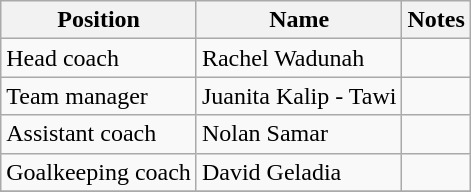<table class="wikitable">
<tr>
<th>Position</th>
<th>Name</th>
<th>Notes</th>
</tr>
<tr>
<td>Head coach</td>
<td> Rachel Wadunah</td>
<td></td>
</tr>
<tr>
<td>Team manager</td>
<td> Juanita Kalip - Tawi</td>
<td></td>
</tr>
<tr>
<td>Assistant coach</td>
<td> Nolan Samar</td>
<td></td>
</tr>
<tr>
<td>Goalkeeping coach</td>
<td> David Geladia</td>
<td></td>
</tr>
<tr>
</tr>
</table>
